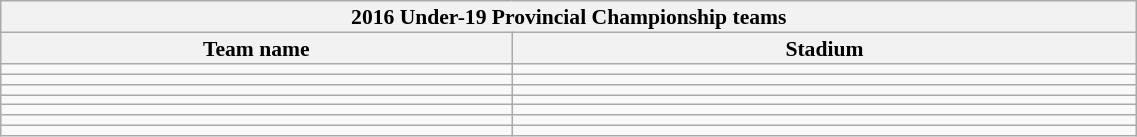<table class="wikitable" style="text-align:left; line-height:100%; font-size:90%; width:60%;">
<tr>
<th colspan=4 align=center><strong>2016 Under-19 Provincial Championship teams</strong></th>
</tr>
<tr>
<th width="45%">Team name</th>
<th width="55%">Stadium</th>
</tr>
<tr>
<td></td>
<td></td>
</tr>
<tr>
<td></td>
<td></td>
</tr>
<tr>
<td></td>
<td></td>
</tr>
<tr>
<td></td>
<td></td>
</tr>
<tr>
<td></td>
<td></td>
</tr>
<tr>
<td></td>
<td></td>
</tr>
<tr>
<td></td>
<td></td>
</tr>
</table>
